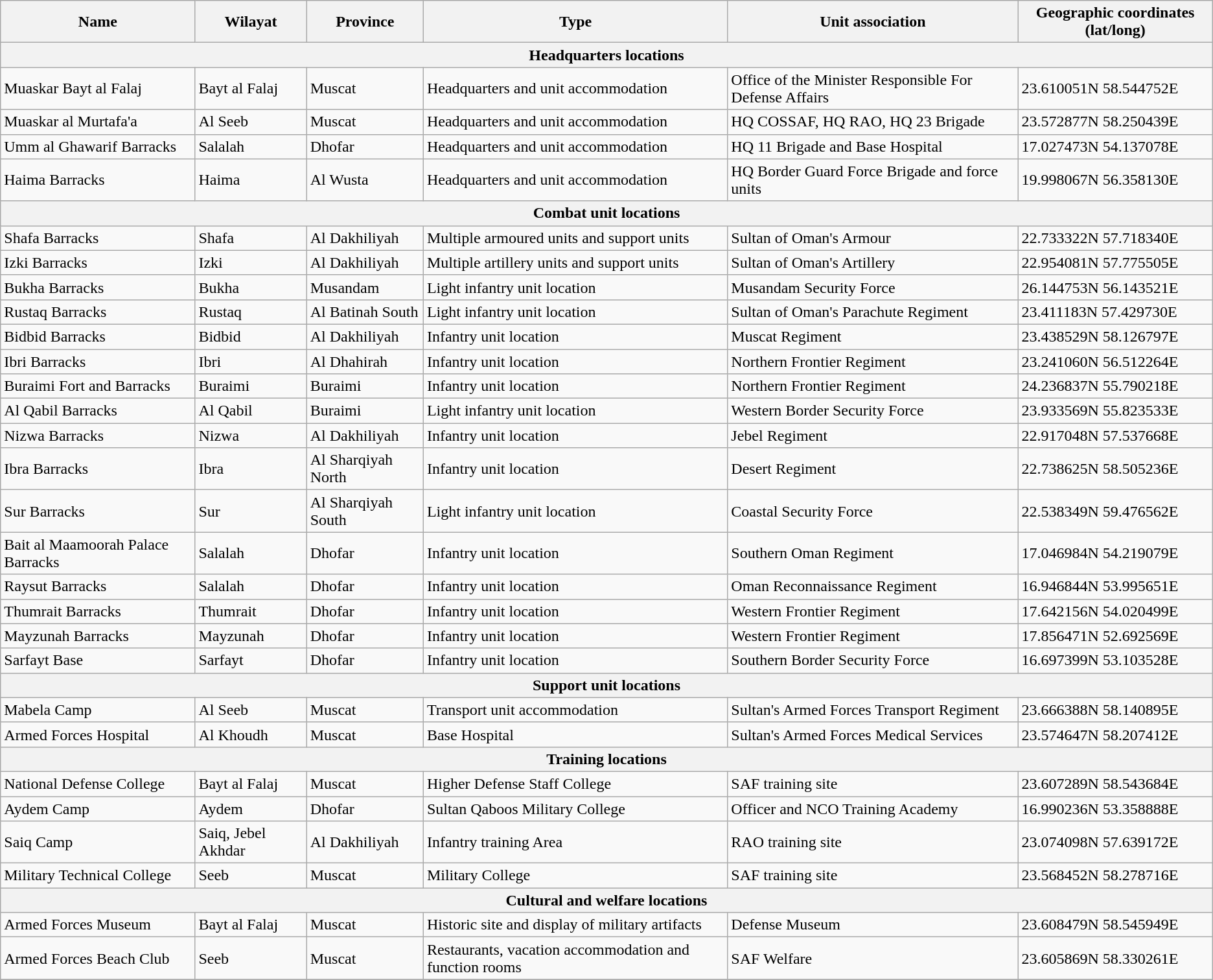<table class="wikitable">
<tr>
<th>Name</th>
<th>Wilayat</th>
<th>Province</th>
<th>Type</th>
<th>Unit association</th>
<th>Geographic coordinates (lat/long)</th>
</tr>
<tr>
<th colspan="11">Headquarters locations</th>
</tr>
<tr>
<td>Muaskar Bayt al Falaj</td>
<td>Bayt al Falaj</td>
<td>Muscat</td>
<td>Headquarters and unit accommodation</td>
<td>Office of the Minister Responsible For Defense Affairs</td>
<td>23.610051N 58.544752E</td>
</tr>
<tr>
<td>Muaskar al Murtafa'a</td>
<td>Al Seeb</td>
<td>Muscat</td>
<td>Headquarters and unit accommodation</td>
<td>HQ COSSAF, HQ RAO, HQ 23 Brigade</td>
<td>23.572877N 58.250439E</td>
</tr>
<tr>
<td>Umm al Ghawarif Barracks</td>
<td>Salalah</td>
<td>Dhofar</td>
<td>Headquarters and unit accommodation</td>
<td>HQ 11 Brigade and Base Hospital</td>
<td>17.027473N 54.137078E</td>
</tr>
<tr>
<td>Haima Barracks</td>
<td>Haima</td>
<td>Al Wusta</td>
<td>Headquarters and unit accommodation</td>
<td>HQ Border Guard Force Brigade and force units</td>
<td>19.998067N 56.358130E</td>
</tr>
<tr>
<th colspan="11">Combat unit locations</th>
</tr>
<tr>
<td>Shafa Barracks</td>
<td>Shafa</td>
<td>Al Dakhiliyah</td>
<td>Multiple armoured units and support units</td>
<td>Sultan of Oman's Armour</td>
<td>22.733322N 57.718340E</td>
</tr>
<tr>
<td>Izki Barracks</td>
<td>Izki</td>
<td>Al Dakhiliyah</td>
<td>Multiple artillery units and support units</td>
<td>Sultan of Oman's Artillery</td>
<td>22.954081N 57.775505E</td>
</tr>
<tr>
<td>Bukha Barracks</td>
<td>Bukha</td>
<td>Musandam</td>
<td>Light infantry unit location</td>
<td>Musandam Security Force</td>
<td>26.144753N 56.143521E</td>
</tr>
<tr>
<td>Rustaq Barracks</td>
<td>Rustaq</td>
<td>Al Batinah South</td>
<td>Light infantry unit location</td>
<td>Sultan of Oman's Parachute Regiment</td>
<td>23.411183N 57.429730E</td>
</tr>
<tr>
<td>Bidbid Barracks</td>
<td>Bidbid</td>
<td>Al Dakhiliyah</td>
<td>Infantry unit location</td>
<td>Muscat Regiment</td>
<td>23.438529N 58.126797E</td>
</tr>
<tr>
<td>Ibri Barracks</td>
<td>Ibri</td>
<td>Al Dhahirah</td>
<td>Infantry unit location</td>
<td>Northern Frontier Regiment</td>
<td>23.241060N 56.512264E</td>
</tr>
<tr>
<td>Buraimi Fort and Barracks</td>
<td>Buraimi</td>
<td>Buraimi</td>
<td>Infantry unit location</td>
<td>Northern Frontier Regiment</td>
<td>24.236837N 55.790218E</td>
</tr>
<tr>
<td>Al Qabil Barracks</td>
<td>Al Qabil</td>
<td>Buraimi</td>
<td>Light infantry unit location</td>
<td>Western Border Security Force</td>
<td>23.933569N 55.823533E</td>
</tr>
<tr>
<td>Nizwa Barracks</td>
<td>Nizwa</td>
<td>Al Dakhiliyah</td>
<td>Infantry unit location</td>
<td>Jebel Regiment</td>
<td>22.917048N 57.537668E</td>
</tr>
<tr>
<td>Ibra Barracks</td>
<td>Ibra</td>
<td>Al Sharqiyah North</td>
<td>Infantry unit location</td>
<td>Desert Regiment</td>
<td>22.738625N 58.505236E</td>
</tr>
<tr>
<td>Sur Barracks</td>
<td>Sur</td>
<td>Al Sharqiyah South</td>
<td>Light infantry unit location</td>
<td>Coastal Security Force</td>
<td>22.538349N 59.476562E</td>
</tr>
<tr>
<td>Bait al Maamoorah Palace Barracks</td>
<td>Salalah</td>
<td>Dhofar</td>
<td>Infantry unit location</td>
<td>Southern Oman Regiment</td>
<td>17.046984N 54.219079E</td>
</tr>
<tr>
<td>Raysut Barracks</td>
<td>Salalah</td>
<td>Dhofar</td>
<td>Infantry unit location</td>
<td>Oman Reconnaissance Regiment</td>
<td>16.946844N 53.995651E</td>
</tr>
<tr>
<td>Thumrait Barracks</td>
<td>Thumrait</td>
<td>Dhofar</td>
<td>Infantry unit location</td>
<td>Western Frontier Regiment</td>
<td>17.642156N 54.020499E</td>
</tr>
<tr>
<td>Mayzunah Barracks</td>
<td>Mayzunah</td>
<td>Dhofar</td>
<td>Infantry unit location</td>
<td>Western Frontier Regiment</td>
<td>17.856471N 52.692569E</td>
</tr>
<tr>
<td>Sarfayt Base</td>
<td>Sarfayt</td>
<td>Dhofar</td>
<td>Infantry unit location</td>
<td>Southern Border Security Force</td>
<td>16.697399N 53.103528E</td>
</tr>
<tr>
<th colspan="11">Support unit locations</th>
</tr>
<tr>
<td>Mabela Camp</td>
<td>Al Seeb</td>
<td>Muscat</td>
<td>Transport unit accommodation</td>
<td>Sultan's Armed Forces Transport Regiment</td>
<td>23.666388N 58.140895E</td>
</tr>
<tr>
<td>Armed Forces Hospital</td>
<td>Al Khoudh</td>
<td>Muscat</td>
<td>Base Hospital</td>
<td>Sultan's Armed Forces Medical Services</td>
<td>23.574647N 58.207412E</td>
</tr>
<tr>
<th colspan="11">Training locations</th>
</tr>
<tr>
<td>National Defense College</td>
<td>Bayt al Falaj</td>
<td>Muscat</td>
<td>Higher Defense Staff College</td>
<td>SAF training site</td>
<td>23.607289N 58.543684E</td>
</tr>
<tr>
<td>Aydem Camp</td>
<td>Aydem</td>
<td>Dhofar</td>
<td>Sultan Qaboos Military College</td>
<td>Officer and NCO Training Academy</td>
<td>16.990236N 53.358888E</td>
</tr>
<tr>
<td>Saiq Camp</td>
<td>Saiq, Jebel Akhdar</td>
<td>Al Dakhiliyah</td>
<td>Infantry training Area</td>
<td>RAO training site</td>
<td>23.074098N 57.639172E</td>
</tr>
<tr>
<td>Military Technical College</td>
<td>Seeb</td>
<td>Muscat</td>
<td>Military College</td>
<td>SAF training site</td>
<td>23.568452N 58.278716E</td>
</tr>
<tr>
<th colspan="11">Cultural and welfare locations</th>
</tr>
<tr>
<td>Armed Forces Museum</td>
<td>Bayt al Falaj</td>
<td>Muscat</td>
<td>Historic site and display of military artifacts</td>
<td>Defense Museum</td>
<td>23.608479N 58.545949E</td>
</tr>
<tr>
<td>Armed Forces Beach Club</td>
<td>Seeb</td>
<td>Muscat</td>
<td>Restaurants, vacation accommodation and function rooms</td>
<td>SAF Welfare</td>
<td>23.605869N 58.330261E</td>
</tr>
<tr>
</tr>
</table>
